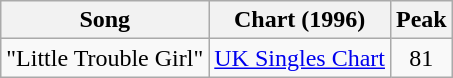<table class="wikitable">
<tr>
<th>Song</th>
<th>Chart (1996)</th>
<th>Peak</th>
</tr>
<tr>
<td>"Little Trouble Girl"</td>
<td><a href='#'>UK Singles Chart</a></td>
<td align="center">81</td>
</tr>
</table>
